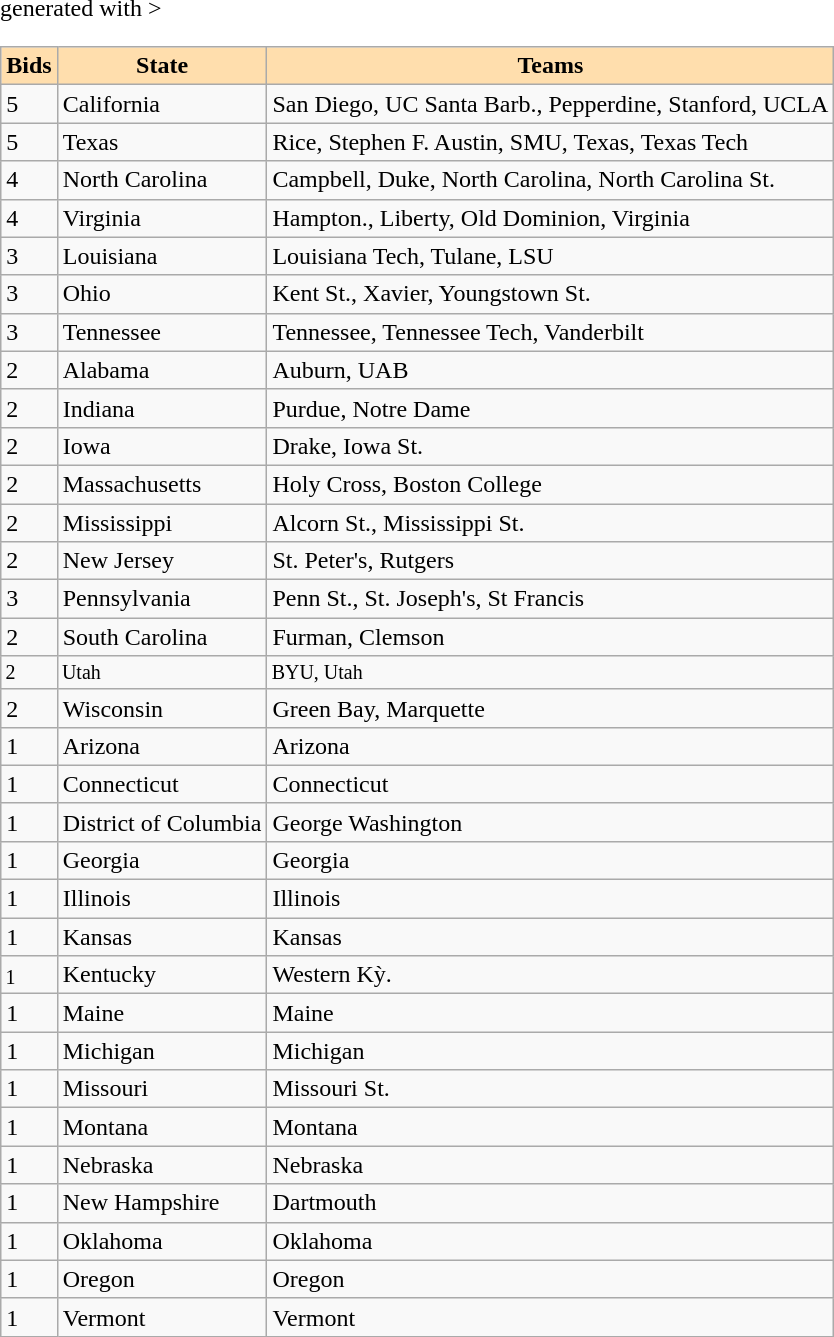<table class="wikitable sortable" <hiddentext>generated with >
<tr>
<th style="background-color:#FFDEAD;">Bids</th>
<th style="background-color:#FFDEAD;">State</th>
<th style="background-color:#FFDEAD;">Teams</th>
</tr>
<tr valign="bottom">
<td height="14">5</td>
<td>California</td>
<td>San Diego, UC Santa Barb., Pepperdine, Stanford, UCLA</td>
</tr>
<tr valign="bottom">
<td height="14">5</td>
<td>Texas</td>
<td>Rice, Stephen F. Austin, SMU, Texas, Texas Tech</td>
</tr>
<tr valign="bottom">
<td height="14">4</td>
<td>North Carolina</td>
<td>Campbell, Duke, North Carolina, North Carolina St.</td>
</tr>
<tr valign="bottom">
<td height="14">4</td>
<td>Virginia</td>
<td>Hampton., Liberty, Old Dominion, Virginia</td>
</tr>
<tr valign="bottom">
<td height="14">3</td>
<td>Louisiana</td>
<td>Louisiana Tech, Tulane, LSU</td>
</tr>
<tr valign="bottom">
<td height="14">3</td>
<td>Ohio</td>
<td>Kent St., Xavier, Youngstown St.</td>
</tr>
<tr valign="bottom">
<td height="14">3</td>
<td>Tennessee</td>
<td>Tennessee, Tennessee Tech, Vanderbilt</td>
</tr>
<tr valign="bottom">
<td height="14">2</td>
<td>Alabama</td>
<td>Auburn, UAB</td>
</tr>
<tr valign="bottom">
<td height="14">2</td>
<td>Indiana</td>
<td>Purdue, Notre Dame</td>
</tr>
<tr valign="bottom">
<td height="14">2</td>
<td>Iowa</td>
<td>Drake, Iowa St.</td>
</tr>
<tr valign="bottom">
<td height="14">2</td>
<td>Massachusetts</td>
<td>Holy Cross, Boston College</td>
</tr>
<tr valign="bottom">
<td height="14">2</td>
<td>Mississippi</td>
<td>Alcorn St., Mississippi St.</td>
</tr>
<tr valign="bottom">
<td height="14">2</td>
<td>New Jersey</td>
<td>St. Peter's, Rutgers</td>
</tr>
<tr valign="bottom">
<td height="14">3</td>
<td>Pennsylvania</td>
<td>Penn St., St. Joseph's, St Francis</td>
</tr>
<tr valign="bottom">
<td height="14">2</td>
<td>South Carolina</td>
<td>Furman, Clemson</td>
</tr>
<tr style="font-size:10pt" valign="bottom">
<td height="14">2</td>
<td>Utah</td>
<td>BYU, Utah</td>
</tr>
<tr valign="bottom">
<td height="14">2</td>
<td>Wisconsin</td>
<td>Green Bay, Marquette</td>
</tr>
<tr valign="bottom">
<td height="14">1</td>
<td>Arizona</td>
<td>Arizona</td>
</tr>
<tr valign="bottom">
<td height="14">1</td>
<td>Connecticut</td>
<td>Connecticut</td>
</tr>
<tr valign="bottom">
<td height="14">1</td>
<td>District of Columbia</td>
<td>George Washington</td>
</tr>
<tr valign="bottom">
<td height="14">1</td>
<td>Georgia</td>
<td>Georgia</td>
</tr>
<tr valign="bottom">
<td height="14">1</td>
<td>Illinois</td>
<td>Illinois</td>
</tr>
<tr valign="bottom">
<td height="14">1</td>
<td>Kansas</td>
<td>Kansas</td>
</tr>
<tr valign="bottom">
<td style="font-size:10pt" height="14">1</td>
<td>Kentucky</td>
<td>Western Kỳ.</td>
</tr>
<tr valign="bottom">
<td height="14">1</td>
<td>Maine</td>
<td>Maine</td>
</tr>
<tr valign="bottom">
<td height="14">1</td>
<td>Michigan</td>
<td>Michigan</td>
</tr>
<tr valign="bottom">
<td height="14">1</td>
<td>Missouri</td>
<td>Missouri St.</td>
</tr>
<tr valign="bottom">
<td height="14">1</td>
<td>Montana</td>
<td>Montana</td>
</tr>
<tr valign="bottom">
<td height="14">1</td>
<td>Nebraska</td>
<td>Nebraska</td>
</tr>
<tr valign="bottom">
<td height="14">1</td>
<td>New Hampshire</td>
<td>Dartmouth</td>
</tr>
<tr valign="bottom">
<td height="14">1</td>
<td>Oklahoma</td>
<td>Oklahoma</td>
</tr>
<tr valign="bottom">
<td height="14">1</td>
<td>Oregon</td>
<td>Oregon</td>
</tr>
<tr valign="bottom">
<td height="14">1</td>
<td>Vermont</td>
<td>Vermont</td>
</tr>
</table>
